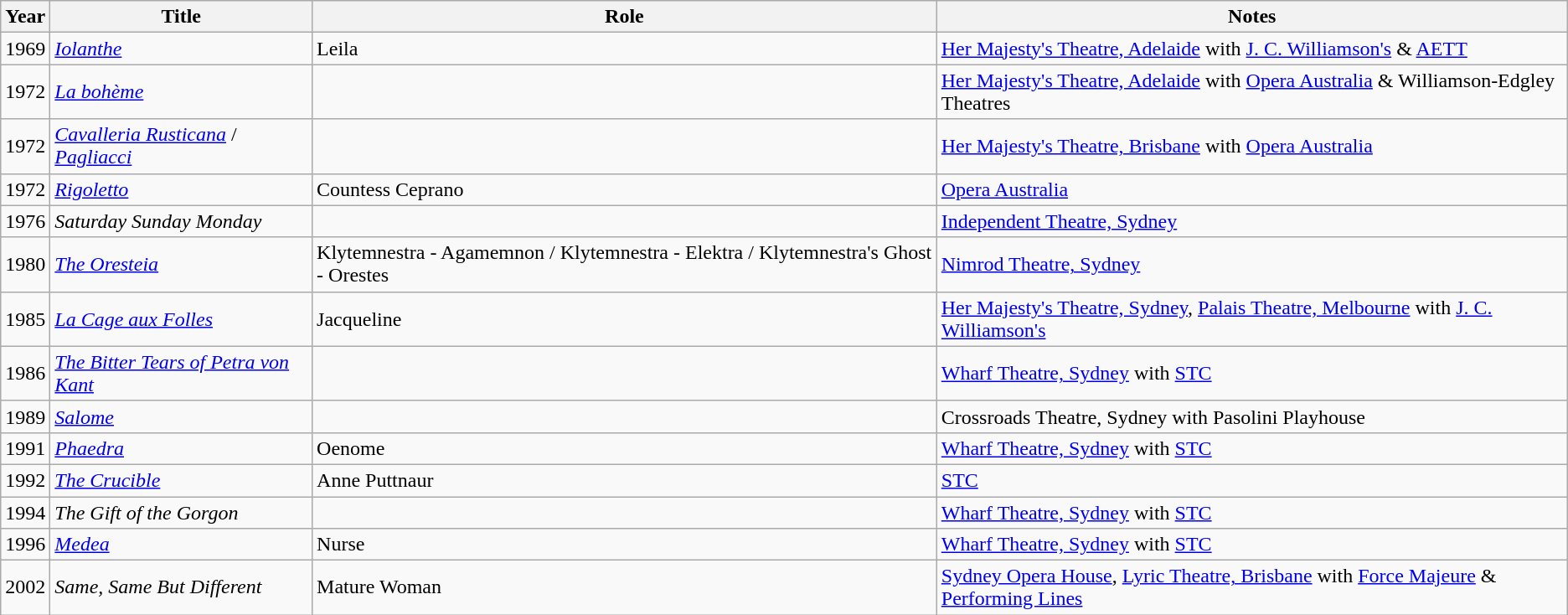<table class="wikitable">
<tr>
<th>Year</th>
<th>Title</th>
<th>Role</th>
<th>Notes</th>
</tr>
<tr>
<td>1969</td>
<td><em><a href='#'>Iolanthe</a></em></td>
<td>Leila</td>
<td><a href='#'>Her Majesty's Theatre, Adelaide</a> with <a href='#'>J. C. Williamson's</a> & <a href='#'>AETT</a></td>
</tr>
<tr>
<td>1972</td>
<td><em><a href='#'>La bohème</a></em></td>
<td></td>
<td><a href='#'>Her Majesty's Theatre, Adelaide</a> with <a href='#'>Opera Australia</a> & Williamson-Edgley Theatres</td>
</tr>
<tr>
<td>1972</td>
<td><em><a href='#'>Cavalleria Rusticana</a></em> / <em><a href='#'>Pagliacci</a></em></td>
<td></td>
<td><a href='#'>Her Majesty's Theatre, Brisbane</a> with <a href='#'>Opera Australia</a></td>
</tr>
<tr>
<td>1972</td>
<td><em><a href='#'>Rigoletto</a></em></td>
<td>Countess Ceprano</td>
<td><a href='#'>Opera Australia</a></td>
</tr>
<tr>
<td>1976</td>
<td><em>Saturday Sunday Monday</em></td>
<td></td>
<td><a href='#'>Independent Theatre, Sydney</a></td>
</tr>
<tr>
<td>1980</td>
<td><em><a href='#'>The Oresteia</a></em></td>
<td>Klytemnestra - Agamemnon / Klytemnestra - Elektra / Klytemnestra's Ghost - Orestes</td>
<td><a href='#'>Nimrod Theatre, Sydney</a></td>
</tr>
<tr>
<td>1985</td>
<td><em><a href='#'>La Cage aux Folles</a></em></td>
<td>Jacqueline</td>
<td><a href='#'>Her Majesty's Theatre, Sydney</a>, <a href='#'>Palais Theatre, Melbourne</a> with <a href='#'>J. C. Williamson's</a></td>
</tr>
<tr>
<td>1986</td>
<td><em><a href='#'>The Bitter Tears of Petra von Kant</a></em></td>
<td></td>
<td><a href='#'>Wharf Theatre, Sydney</a> with <a href='#'>STC</a></td>
</tr>
<tr>
<td>1989</td>
<td><em><a href='#'>Salome</a></em></td>
<td></td>
<td>Crossroads Theatre, Sydney with Pasolini Playhouse</td>
</tr>
<tr>
<td>1991</td>
<td><em><a href='#'>Phaedra</a></em></td>
<td>Oenome</td>
<td><a href='#'>Wharf Theatre, Sydney</a> with <a href='#'>STC</a></td>
</tr>
<tr>
<td>1992</td>
<td><em><a href='#'>The Crucible</a></em></td>
<td>Anne Puttnaur</td>
<td><a href='#'>STC</a></td>
</tr>
<tr>
<td>1994</td>
<td><em>The Gift of the Gorgon</em></td>
<td></td>
<td><a href='#'>Wharf Theatre, Sydney</a> with <a href='#'>STC</a></td>
</tr>
<tr>
<td>1996</td>
<td><em><a href='#'>Medea</a></em></td>
<td>Nurse</td>
<td><a href='#'>Wharf Theatre, Sydney</a> with <a href='#'>STC</a></td>
</tr>
<tr>
<td>2002</td>
<td><em>Same, Same But Different</em></td>
<td>Mature Woman</td>
<td><a href='#'>Sydney Opera House</a>, <a href='#'>Lyric Theatre, Brisbane</a> with <a href='#'>Force Majeure</a> & <a href='#'>Performing Lines</a></td>
</tr>
</table>
